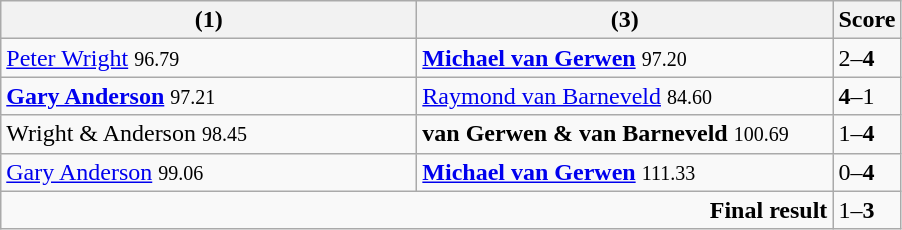<table class="wikitable">
<tr>
<th width=270> (1)</th>
<th width=270><strong></strong> (3)</th>
<th>Score</th>
</tr>
<tr>
<td><a href='#'>Peter Wright</a> <small><span>96.79</span></small></td>
<td><strong><a href='#'>Michael van Gerwen</a></strong> <small><span>97.20</span></small></td>
<td>2–<strong>4</strong></td>
</tr>
<tr>
<td><strong><a href='#'>Gary Anderson</a></strong> <small><span>97.21</span></small></td>
<td><a href='#'>Raymond van Barneveld</a> <small><span>84.60</span></small></td>
<td><strong>4</strong>–1</td>
</tr>
<tr>
<td>Wright & Anderson <small><span>98.45</span></small></td>
<td><strong>van Gerwen & van Barneveld</strong> <small><span>100.69</span></small></td>
<td>1–<strong>4</strong></td>
</tr>
<tr>
<td><a href='#'>Gary Anderson</a> <small><span>99.06</span></small></td>
<td><strong><a href='#'>Michael van Gerwen</a></strong> <small><span>111.33</span></small></td>
<td>0–<strong>4</strong></td>
</tr>
<tr>
<td colspan="2" align="right"><strong>Final result</strong></td>
<td>1–<strong>3</strong></td>
</tr>
</table>
